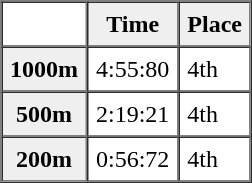<table border="1" cellpadding="5" cellspacing="0" align="center">
<tr>
<td></td>
<th scope="col" style="background:#efefef;">Time</th>
<th scope="col" style="background:#efefef;">Place</th>
</tr>
<tr>
<th scope="row" style="background:#efefef;">1000m</th>
<td>4:55:80</td>
<td>4th</td>
</tr>
<tr>
<th scope="row" style="background:#efefef;">500m</th>
<td>2:19:21</td>
<td>4th</td>
</tr>
<tr>
<th scope="row" style="background:#efefef;">200m</th>
<td>0:56:72</td>
<td>4th</td>
</tr>
<tr>
</tr>
</table>
